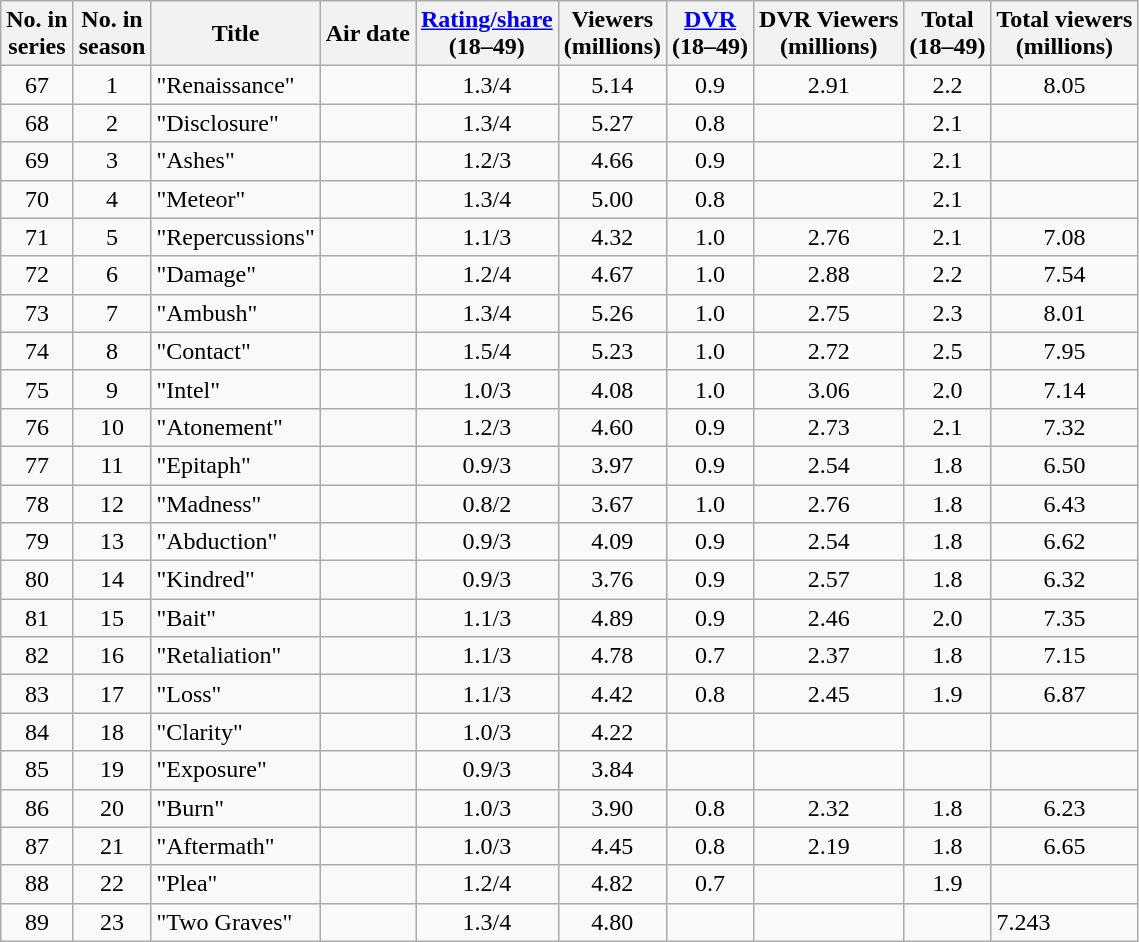<table class="wikitable sortable">
<tr>
<th>No. in<br>series</th>
<th>No. in<br>season</th>
<th>Title</th>
<th>Air date</th>
<th><a href='#'>Rating/share</a><br>(18–49)</th>
<th>Viewers<br>(millions)</th>
<th><a href='#'>DVR</a><br>(18–49)</th>
<th>DVR Viewers<br>(millions)</th>
<th>Total<br>(18–49)</th>
<th>Total viewers<br>(millions)</th>
</tr>
<tr>
<td style="text-align:center;">67</td>
<td style="text-align:center;">1</td>
<td>"Renaissance"</td>
<td></td>
<td style="text-align:center;">1.3/4</td>
<td style="text-align:center;">5.14</td>
<td style="text-align:center;">0.9</td>
<td style="text-align:center;">2.91</td>
<td style="text-align:center;">2.2</td>
<td style="text-align:center;">8.05</td>
</tr>
<tr>
<td style="text-align:center;">68</td>
<td style="text-align:center;">2</td>
<td>"Disclosure"</td>
<td></td>
<td style="text-align:center;">1.3/4</td>
<td style="text-align:center;">5.27</td>
<td style="text-align:center;">0.8</td>
<td></td>
<td style="text-align:center;">2.1</td>
<td></td>
</tr>
<tr>
<td style="text-align:center;">69</td>
<td style="text-align:center;">3</td>
<td>"Ashes"</td>
<td></td>
<td style="text-align:center;">1.2/3</td>
<td style="text-align:center;">4.66</td>
<td style="text-align:center;">0.9</td>
<td></td>
<td style="text-align:center;">2.1</td>
<td></td>
</tr>
<tr>
<td style="text-align:center;">70</td>
<td style="text-align:center;">4</td>
<td>"Meteor"</td>
<td></td>
<td style="text-align:center;">1.3/4</td>
<td style="text-align:center;">5.00</td>
<td style="text-align:center;">0.8</td>
<td></td>
<td style="text-align:center;">2.1</td>
<td></td>
</tr>
<tr>
<td style="text-align:center;">71</td>
<td style="text-align:center;">5</td>
<td>"Repercussions"</td>
<td></td>
<td style="text-align:center;">1.1/3</td>
<td style="text-align:center;">4.32</td>
<td style="text-align:center;">1.0</td>
<td style="text-align:center;">2.76</td>
<td style="text-align:center;">2.1</td>
<td style="text-align:center;">7.08</td>
</tr>
<tr>
<td style="text-align:center;">72</td>
<td style="text-align:center;">6</td>
<td>"Damage"</td>
<td></td>
<td style="text-align:center;">1.2/4</td>
<td style="text-align:center;">4.67</td>
<td style="text-align:center;">1.0</td>
<td style="text-align:center;">2.88</td>
<td style="text-align:center;">2.2</td>
<td style="text-align:center;">7.54</td>
</tr>
<tr>
<td style="text-align:center;">73</td>
<td style="text-align:center;">7</td>
<td>"Ambush"</td>
<td></td>
<td style="text-align:center;">1.3/4</td>
<td style="text-align:center;">5.26</td>
<td style="text-align:center;">1.0</td>
<td style="text-align:center;">2.75</td>
<td style="text-align:center;">2.3</td>
<td style="text-align:center;">8.01</td>
</tr>
<tr>
<td style="text-align:center;">74</td>
<td style="text-align:center;">8</td>
<td>"Contact"</td>
<td></td>
<td style="text-align:center;">1.5/4</td>
<td style="text-align:center;">5.23</td>
<td style="text-align:center;">1.0</td>
<td style="text-align:center;">2.72</td>
<td style="text-align:center;">2.5</td>
<td style="text-align:center;">7.95</td>
</tr>
<tr>
<td style="text-align:center;">75</td>
<td style="text-align:center;">9</td>
<td>"Intel"</td>
<td></td>
<td style="text-align:center;">1.0/3</td>
<td style="text-align:center;">4.08</td>
<td style="text-align:center;">1.0</td>
<td style="text-align:center;">3.06</td>
<td style="text-align:center;">2.0</td>
<td style="text-align:center;">7.14</td>
</tr>
<tr>
<td style="text-align:center;">76</td>
<td style="text-align:center;">10</td>
<td>"Atonement"</td>
<td></td>
<td style="text-align:center;">1.2/3</td>
<td style="text-align:center;">4.60</td>
<td style="text-align:center;">0.9</td>
<td style="text-align:center;">2.73</td>
<td style="text-align:center;">2.1</td>
<td style="text-align:center;">7.32</td>
</tr>
<tr>
<td style="text-align:center;">77</td>
<td style="text-align:center;">11</td>
<td>"Epitaph"</td>
<td></td>
<td style="text-align:center;">0.9/3</td>
<td style="text-align:center;">3.97</td>
<td style="text-align:center;">0.9</td>
<td style="text-align:center;">2.54</td>
<td style="text-align:center;">1.8</td>
<td style="text-align:center;">6.50</td>
</tr>
<tr>
<td style="text-align:center;">78</td>
<td style="text-align:center;">12</td>
<td>"Madness"</td>
<td></td>
<td style="text-align:center;">0.8/2</td>
<td style="text-align:center;">3.67</td>
<td style="text-align:center;">1.0</td>
<td style="text-align:center;">2.76</td>
<td style="text-align:center;">1.8</td>
<td style="text-align:center;">6.43</td>
</tr>
<tr>
<td style="text-align:center;">79</td>
<td style="text-align:center;">13</td>
<td>"Abduction"</td>
<td></td>
<td style="text-align:center;">0.9/3</td>
<td style="text-align:center;">4.09</td>
<td style="text-align:center;">0.9</td>
<td style="text-align:center;">2.54</td>
<td style="text-align:center;">1.8</td>
<td style="text-align:center;">6.62</td>
</tr>
<tr>
<td style="text-align:center;">80</td>
<td style="text-align:center;">14</td>
<td>"Kindred"</td>
<td></td>
<td style="text-align:center;">0.9/3</td>
<td style="text-align:center;">3.76</td>
<td style="text-align:center;">0.9</td>
<td style="text-align:center;">2.57</td>
<td style="text-align:center;">1.8</td>
<td style="text-align:center;">6.32</td>
</tr>
<tr>
<td style="text-align:center;">81</td>
<td style="text-align:center;">15</td>
<td>"Bait"</td>
<td></td>
<td style="text-align:center;">1.1/3</td>
<td style="text-align:center;">4.89</td>
<td style="text-align:center;">0.9</td>
<td style="text-align:center;">2.46</td>
<td style="text-align:center;">2.0</td>
<td style="text-align:center;">7.35</td>
</tr>
<tr>
<td style="text-align:center;">82</td>
<td style="text-align:center;">16</td>
<td>"Retaliation"</td>
<td></td>
<td style="text-align:center;">1.1/3</td>
<td style="text-align:center;">4.78</td>
<td style="text-align:center;">0.7</td>
<td style="text-align:center;">2.37</td>
<td style="text-align:center;">1.8</td>
<td style="text-align:center;">7.15</td>
</tr>
<tr>
<td style="text-align:center;">83</td>
<td style="text-align:center;">17</td>
<td>"Loss"</td>
<td></td>
<td style="text-align:center;">1.1/3</td>
<td style="text-align:center;">4.42</td>
<td style="text-align:center;">0.8</td>
<td style="text-align:center;">2.45</td>
<td style="text-align:center;">1.9</td>
<td style="text-align:center;">6.87</td>
</tr>
<tr>
<td style="text-align:center;">84</td>
<td style="text-align:center;">18</td>
<td>"Clarity"</td>
<td></td>
<td style="text-align:center;">1.0/3</td>
<td style="text-align:center;">4.22</td>
<td></td>
<td></td>
<td></td>
<td></td>
</tr>
<tr>
<td style="text-align:center;">85</td>
<td style="text-align:center;">19</td>
<td>"Exposure"</td>
<td></td>
<td style="text-align:center;">0.9/3</td>
<td style="text-align:center;">3.84</td>
<td></td>
<td></td>
<td></td>
<td></td>
</tr>
<tr>
<td style="text-align:center;">86</td>
<td style="text-align:center;">20</td>
<td>"Burn"</td>
<td></td>
<td style="text-align:center;">1.0/3</td>
<td style="text-align:center;">3.90</td>
<td style="text-align:center;">0.8</td>
<td style="text-align:center;">2.32</td>
<td style="text-align:center;">1.8</td>
<td style="text-align:center;">6.23</td>
</tr>
<tr>
<td style="text-align:center;">87</td>
<td style="text-align:center;">21</td>
<td>"Aftermath"</td>
<td></td>
<td style="text-align:center;">1.0/3</td>
<td style="text-align:center;">4.45</td>
<td style="text-align:center;">0.8</td>
<td style="text-align:center;">2.19</td>
<td style="text-align:center;">1.8</td>
<td style="text-align:center;">6.65</td>
</tr>
<tr>
<td style="text-align:center;">88</td>
<td style="text-align:center;">22</td>
<td>"Plea"</td>
<td></td>
<td style="text-align:center;">1.2/4</td>
<td style="text-align:center;">4.82</td>
<td style="text-align:center;">0.7</td>
<td></td>
<td style="text-align:center;">1.9</td>
<td></td>
</tr>
<tr>
<td style="text-align:center;">89</td>
<td style="text-align:center;">23</td>
<td>"Two Graves"</td>
<td></td>
<td style="text-align:center;">1.3/4</td>
<td style="text-align:center;">4.80</td>
<td></td>
<td></td>
<td></td>
<td>7.243 </td>
</tr>
</table>
